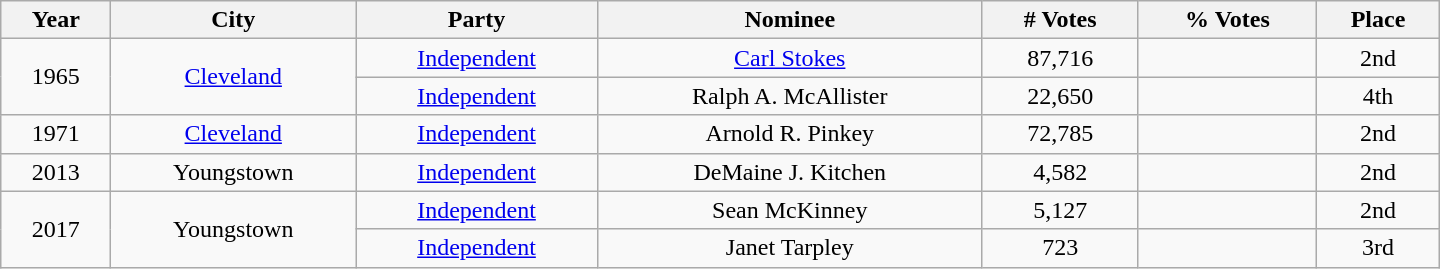<table class="wikitable sortable mw-collapsible" style="text-align:center; width:60em;">
<tr>
<th>Year</th>
<th>City</th>
<th>Party</th>
<th>Nominee</th>
<th># Votes</th>
<th>% Votes</th>
<th>Place</th>
</tr>
<tr>
<td rowspan="2">1965</td>
<td rowspan="2"><a href='#'>Cleveland</a></td>
<td><a href='#'>Independent</a></td>
<td><a href='#'>Carl Stokes</a></td>
<td>87,716</td>
<td></td>
<td>2nd</td>
</tr>
<tr>
<td><a href='#'>Independent</a></td>
<td>Ralph A. McAllister</td>
<td>22,650</td>
<td></td>
<td>4th</td>
</tr>
<tr>
<td>1971</td>
<td><a href='#'>Cleveland</a></td>
<td><a href='#'>Independent</a></td>
<td>Arnold R. Pinkey</td>
<td>72,785</td>
<td></td>
<td>2nd</td>
</tr>
<tr>
<td>2013</td>
<td>Youngstown</td>
<td><a href='#'>Independent</a></td>
<td>DeMaine J. Kitchen</td>
<td>4,582</td>
<td></td>
<td>2nd</td>
</tr>
<tr>
<td rowspan="2">2017</td>
<td rowspan="2">Youngstown</td>
<td><a href='#'>Independent</a></td>
<td>Sean McKinney</td>
<td>5,127</td>
<td></td>
<td>2nd</td>
</tr>
<tr>
<td><a href='#'>Independent</a></td>
<td>Janet Tarpley</td>
<td>723</td>
<td></td>
<td>3rd</td>
</tr>
</table>
